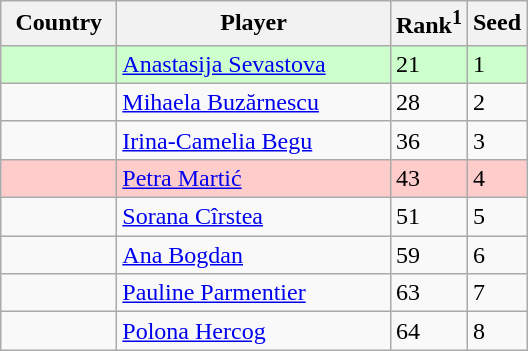<table class="sortable wikitable">
<tr>
<th width="70">Country</th>
<th width="175">Player</th>
<th>Rank<sup>1</sup></th>
<th>Seed</th>
</tr>
<tr style="background:#cfc;">
<td></td>
<td><a href='#'>Anastasija Sevastova</a></td>
<td>21</td>
<td>1</td>
</tr>
<tr>
<td></td>
<td><a href='#'>Mihaela Buzărnescu</a></td>
<td>28</td>
<td>2</td>
</tr>
<tr>
<td></td>
<td><a href='#'>Irina-Camelia Begu</a></td>
<td>36</td>
<td>3</td>
</tr>
<tr style="background:#fcc;">
<td></td>
<td><a href='#'>Petra Martić</a></td>
<td>43</td>
<td>4</td>
</tr>
<tr>
<td></td>
<td><a href='#'>Sorana Cîrstea</a></td>
<td>51</td>
<td>5</td>
</tr>
<tr>
<td></td>
<td><a href='#'>Ana Bogdan</a></td>
<td>59</td>
<td>6</td>
</tr>
<tr>
<td></td>
<td><a href='#'>Pauline Parmentier</a></td>
<td>63</td>
<td>7</td>
</tr>
<tr>
<td></td>
<td><a href='#'>Polona Hercog</a></td>
<td>64</td>
<td>8</td>
</tr>
</table>
